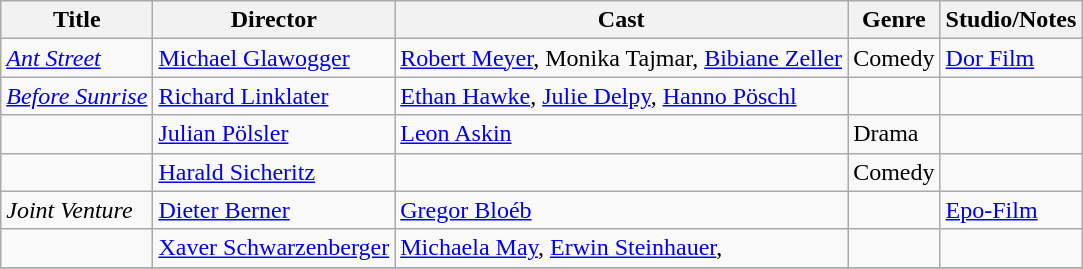<table class="wikitable">
<tr>
<th>Title</th>
<th>Director</th>
<th>Cast</th>
<th>Genre</th>
<th>Studio/Notes</th>
</tr>
<tr>
<td><em><a href='#'>Ant Street</a></em></td>
<td><a href='#'>Michael Glawogger</a></td>
<td><a href='#'>Robert Meyer</a>, Monika Tajmar, <a href='#'>Bibiane Zeller</a></td>
<td>Comedy</td>
<td><a href='#'>Dor Film</a></td>
</tr>
<tr>
<td><em><a href='#'>Before Sunrise</a></em></td>
<td><a href='#'>Richard Linklater</a></td>
<td><a href='#'>Ethan Hawke</a>, <a href='#'>Julie Delpy</a>, <a href='#'>Hanno Pöschl</a></td>
<td></td>
<td></td>
</tr>
<tr>
<td></td>
<td><a href='#'>Julian Pölsler</a></td>
<td><a href='#'>Leon Askin</a></td>
<td>Drama</td>
<td></td>
</tr>
<tr>
<td></td>
<td><a href='#'>Harald Sicheritz</a></td>
<td></td>
<td>Comedy</td>
<td></td>
</tr>
<tr>
<td><em>Joint Venture</em></td>
<td><a href='#'>Dieter Berner</a></td>
<td><a href='#'>Gregor Bloéb</a></td>
<td></td>
<td><a href='#'>Epo-Film</a></td>
</tr>
<tr>
<td><em></em></td>
<td><a href='#'>Xaver Schwarzenberger</a></td>
<td><a href='#'>Michaela May</a>, <a href='#'>Erwin Steinhauer</a>, </td>
<td></td>
<td></td>
</tr>
<tr>
</tr>
</table>
